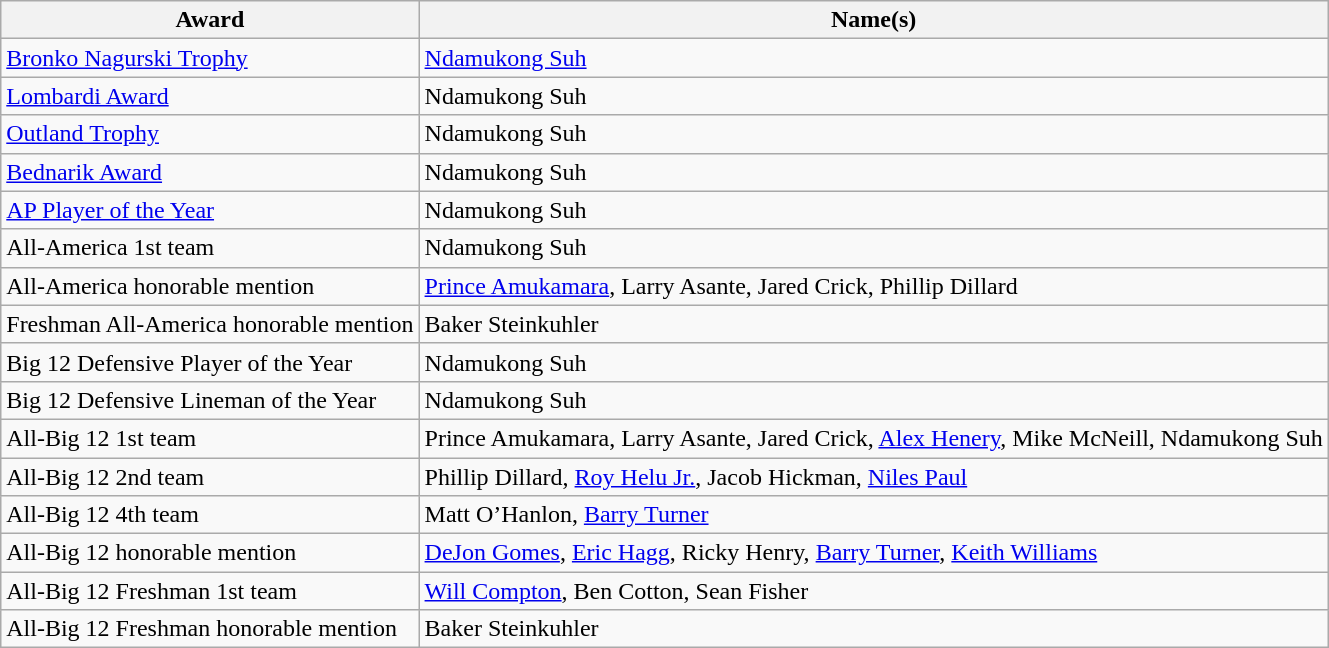<table class="wikitable">
<tr>
<th>Award</th>
<th>Name(s)</th>
</tr>
<tr>
<td><a href='#'>Bronko Nagurski Trophy</a></td>
<td><a href='#'>Ndamukong Suh</a></td>
</tr>
<tr>
<td><a href='#'>Lombardi Award</a></td>
<td>Ndamukong Suh</td>
</tr>
<tr>
<td><a href='#'>Outland Trophy</a></td>
<td>Ndamukong Suh</td>
</tr>
<tr>
<td><a href='#'>Bednarik Award</a></td>
<td>Ndamukong Suh</td>
</tr>
<tr>
<td><a href='#'>AP Player of the Year</a></td>
<td>Ndamukong Suh</td>
</tr>
<tr>
<td>All-America 1st team</td>
<td>Ndamukong Suh</td>
</tr>
<tr>
<td>All-America honorable mention</td>
<td><a href='#'>Prince Amukamara</a>, Larry Asante, Jared Crick, Phillip Dillard</td>
</tr>
<tr>
<td>Freshman All-America honorable mention</td>
<td>Baker Steinkuhler</td>
</tr>
<tr>
<td>Big 12 Defensive Player of the Year</td>
<td>Ndamukong Suh</td>
</tr>
<tr>
<td>Big 12 Defensive Lineman of the Year</td>
<td>Ndamukong Suh</td>
</tr>
<tr>
<td>All-Big 12 1st team</td>
<td>Prince Amukamara, Larry Asante, Jared Crick, <a href='#'>Alex Henery</a>, Mike McNeill, Ndamukong Suh</td>
</tr>
<tr>
<td>All-Big 12 2nd team</td>
<td>Phillip Dillard, <a href='#'>Roy Helu Jr.</a>, Jacob Hickman, <a href='#'>Niles Paul</a></td>
</tr>
<tr>
<td>All-Big 12 4th team</td>
<td>Matt O’Hanlon, <a href='#'>Barry Turner</a></td>
</tr>
<tr>
<td>All-Big 12 honorable mention</td>
<td><a href='#'>DeJon Gomes</a>, <a href='#'>Eric Hagg</a>, Ricky Henry, <a href='#'>Barry Turner</a>, <a href='#'>Keith Williams</a></td>
</tr>
<tr>
<td>All-Big 12 Freshman 1st team</td>
<td><a href='#'>Will Compton</a>, Ben Cotton, Sean Fisher</td>
</tr>
<tr>
<td>All-Big 12 Freshman honorable mention</td>
<td>Baker Steinkuhler</td>
</tr>
</table>
